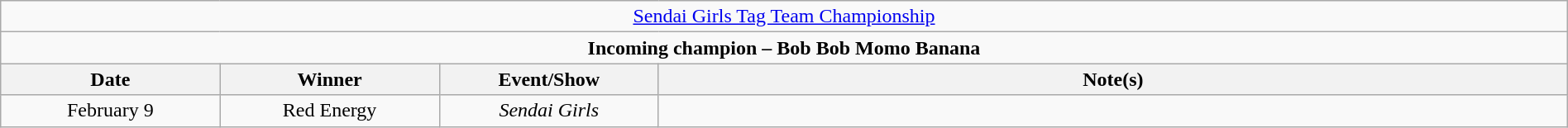<table class="wikitable" style="text-align:center; width:100%;">
<tr>
<td colspan="4" style="text-align: center;"><a href='#'>Sendai Girls Tag Team Championship</a></td>
</tr>
<tr>
<td colspan="4" style="text-align: center;"><strong>Incoming champion – Bob Bob Momo Banana </strong></td>
</tr>
<tr>
<th width=14%>Date</th>
<th width=14%>Winner</th>
<th width=14%>Event/Show</th>
<th width=58%>Note(s)</th>
</tr>
<tr>
<td>February 9</td>
<td>Red Energy<br></td>
<td><em>Sendai Girls</em></td>
<td></td>
</tr>
</table>
